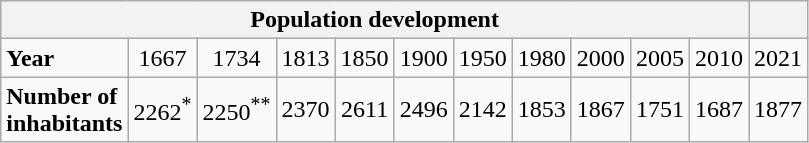<table class="wikitable float-center" style="text-align:center" width=400>
<tr>
<th colspan="11">Population development</th>
<th></th>
</tr>
<tr class=>
<td align=left><strong>Year</strong></td>
<td>1667</td>
<td>1734</td>
<td>1813</td>
<td>1850</td>
<td>1900</td>
<td>1950</td>
<td>1980</td>
<td>2000</td>
<td>2005</td>
<td>2010</td>
<td>2021</td>
</tr>
<tr>
<td align=left><strong>Number of inhabitants</strong></td>
<td>2262<sup>*</sup></td>
<td>2250<sup>**</sup></td>
<td>2370</td>
<td>2611</td>
<td>2496</td>
<td>2142</td>
<td>1853</td>
<td>1867</td>
<td>1751</td>
<td>1687</td>
<td>1877</td>
</tr>
</table>
